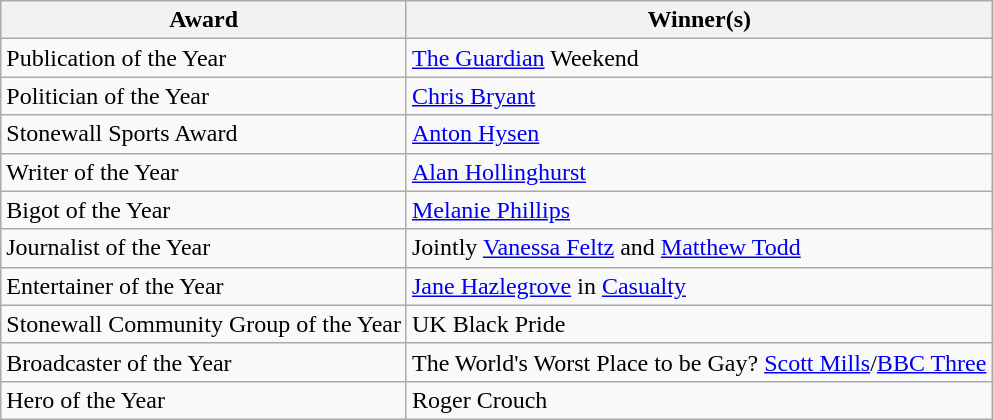<table class="wikitable">
<tr>
<th>Award</th>
<th>Winner(s)</th>
</tr>
<tr>
<td>Publication of the Year</td>
<td><a href='#'>The Guardian</a> Weekend</td>
</tr>
<tr>
<td>Politician of the Year</td>
<td><a href='#'>Chris Bryant</a></td>
</tr>
<tr>
<td>Stonewall Sports Award</td>
<td><a href='#'>Anton Hysen</a></td>
</tr>
<tr>
<td>Writer of the Year</td>
<td><a href='#'>Alan Hollinghurst</a></td>
</tr>
<tr>
<td>Bigot of the Year</td>
<td><a href='#'>Melanie Phillips</a></td>
</tr>
<tr>
<td>Journalist of the Year</td>
<td>Jointly <a href='#'>Vanessa Feltz</a> and <a href='#'>Matthew Todd</a></td>
</tr>
<tr>
<td>Entertainer of the Year</td>
<td><a href='#'>Jane Hazlegrove</a> in <a href='#'>Casualty</a></td>
</tr>
<tr>
<td>Stonewall Community Group of the Year</td>
<td>UK Black Pride</td>
</tr>
<tr>
<td>Broadcaster of the Year</td>
<td>The World's Worst Place to be Gay? <a href='#'>Scott Mills</a>/<a href='#'>BBC Three</a></td>
</tr>
<tr>
<td>Hero of the Year</td>
<td>Roger Crouch</td>
</tr>
</table>
